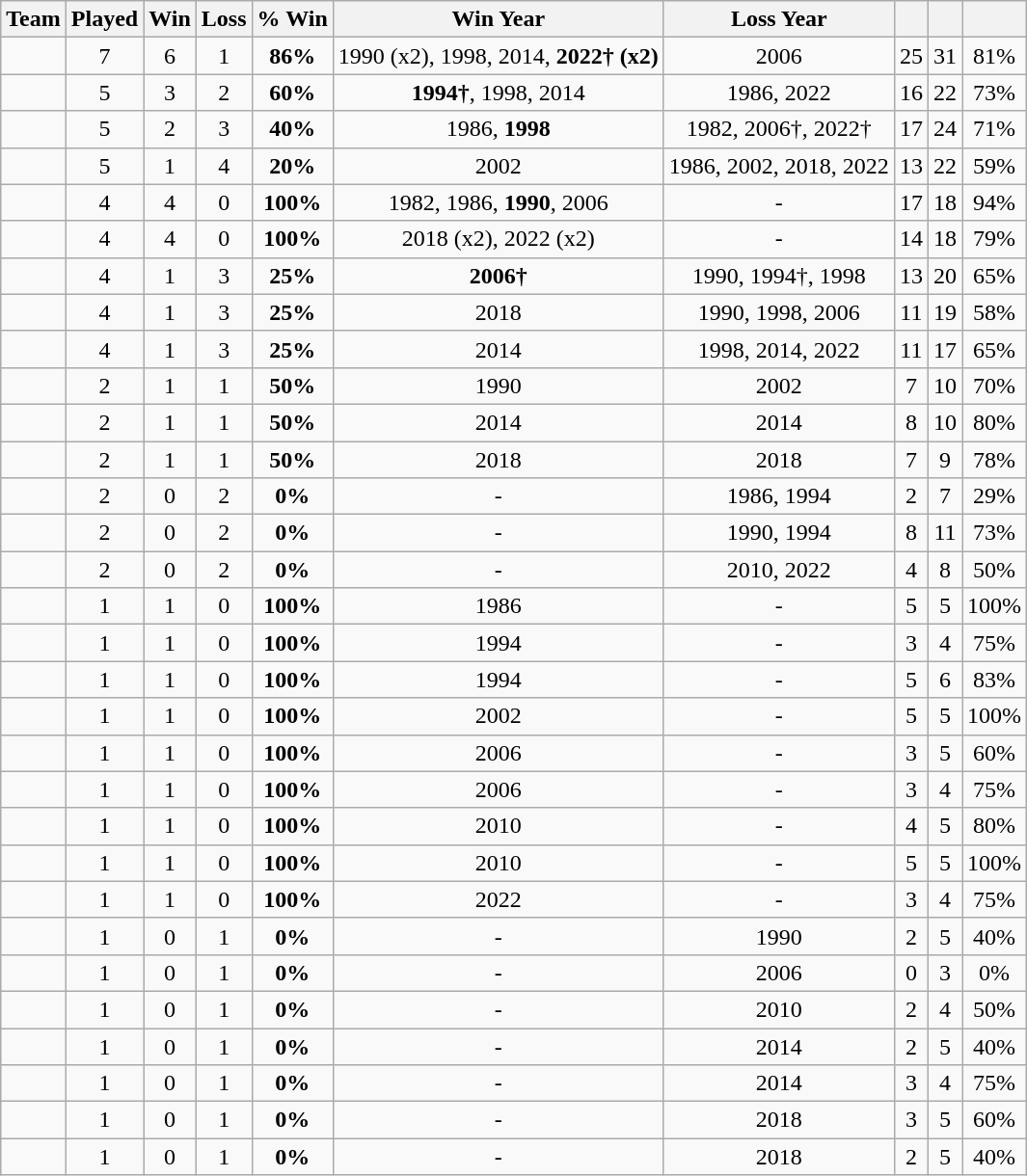<table class="wikitable sortable" style="text-align: center;">
<tr>
<th>Team</th>
<th>Played</th>
<th>Win</th>
<th>Loss</th>
<th>% Win</th>
<th>Win Year</th>
<th>Loss Year</th>
<th></th>
<th></th>
<th></th>
</tr>
<tr>
<td align=left></td>
<td>7</td>
<td>6</td>
<td>1</td>
<td><strong>86%</strong></td>
<td>1990 (x2), 1998, 2014, <strong>2022† (x2)</strong></td>
<td>2006</td>
<td>25</td>
<td>31</td>
<td>81%</td>
</tr>
<tr>
<td align=left></td>
<td>5</td>
<td>3</td>
<td>2</td>
<td><strong>60%</strong></td>
<td><strong>1994†</strong>, 1998, 2014</td>
<td>1986, 2022</td>
<td>16</td>
<td>22</td>
<td>73%</td>
</tr>
<tr>
<td align=left></td>
<td>5</td>
<td>2</td>
<td>3</td>
<td><strong>40%</strong></td>
<td>1986, <strong>1998</strong></td>
<td>1982, 2006†, 2022†</td>
<td>17</td>
<td>24</td>
<td>71%</td>
</tr>
<tr>
<td align=left></td>
<td>5</td>
<td>1</td>
<td>4</td>
<td><strong>20%</strong></td>
<td>2002</td>
<td>1986, 2002, 2018, 2022</td>
<td>13</td>
<td>22</td>
<td>59%</td>
</tr>
<tr>
<td align=left></td>
<td>4</td>
<td>4</td>
<td>0</td>
<td><strong>100%</strong></td>
<td>1982, 1986, <strong>1990</strong>, 2006</td>
<td>-</td>
<td>17</td>
<td>18</td>
<td>94%</td>
</tr>
<tr>
<td align=left></td>
<td>4</td>
<td>4</td>
<td>0</td>
<td><strong>100%</strong></td>
<td>2018 (x2), 2022 (x2)</td>
<td>-</td>
<td>14</td>
<td>18</td>
<td>79%</td>
</tr>
<tr>
<td align=left></td>
<td>4</td>
<td>1</td>
<td>3</td>
<td><strong>25%</strong></td>
<td><strong>2006†</strong></td>
<td>1990, 1994†, 1998</td>
<td>13</td>
<td>20</td>
<td>65%</td>
</tr>
<tr>
<td align=left></td>
<td>4</td>
<td>1</td>
<td>3</td>
<td><strong>25%</strong></td>
<td>2018</td>
<td>1990, 1998, 2006</td>
<td>11</td>
<td>19</td>
<td>58%</td>
</tr>
<tr>
<td align=left></td>
<td>4</td>
<td>1</td>
<td>3</td>
<td><strong>25%</strong></td>
<td>2014</td>
<td>1998, 2014, 2022</td>
<td>11</td>
<td>17</td>
<td>65%</td>
</tr>
<tr>
<td align=left></td>
<td>2</td>
<td>1</td>
<td>1</td>
<td><strong>50%</strong></td>
<td>1990</td>
<td>2002</td>
<td>7</td>
<td>10</td>
<td>70%</td>
</tr>
<tr>
<td align=left></td>
<td>2</td>
<td>1</td>
<td>1</td>
<td><strong>50%</strong></td>
<td>2014</td>
<td>2014</td>
<td>8</td>
<td>10</td>
<td>80%</td>
</tr>
<tr>
<td align=left></td>
<td>2</td>
<td>1</td>
<td>1</td>
<td><strong>50%</strong></td>
<td>2018</td>
<td>2018</td>
<td>7</td>
<td>9</td>
<td>78%</td>
</tr>
<tr>
<td align=left></td>
<td>2</td>
<td>0</td>
<td>2</td>
<td><strong>0%</strong></td>
<td>-</td>
<td>1986, 1994</td>
<td>2</td>
<td>7</td>
<td>29%</td>
</tr>
<tr>
<td align=left></td>
<td>2</td>
<td>0</td>
<td>2</td>
<td><strong>0%</strong></td>
<td>-</td>
<td>1990, 1994</td>
<td>8</td>
<td>11</td>
<td>73%</td>
</tr>
<tr>
<td align=left></td>
<td>2</td>
<td>0</td>
<td>2</td>
<td><strong>0%</strong></td>
<td>-</td>
<td>2010, 2022</td>
<td>4</td>
<td>8</td>
<td>50%</td>
</tr>
<tr>
<td align=left></td>
<td>1</td>
<td>1</td>
<td>0</td>
<td><strong>100%</strong></td>
<td>1986</td>
<td>-</td>
<td>5</td>
<td>5</td>
<td>100%</td>
</tr>
<tr>
<td align=left></td>
<td>1</td>
<td>1</td>
<td>0</td>
<td><strong>100%</strong></td>
<td>1994</td>
<td>-</td>
<td>3</td>
<td>4</td>
<td>75%</td>
</tr>
<tr>
<td align=left></td>
<td>1</td>
<td>1</td>
<td>0</td>
<td><strong>100%</strong></td>
<td>1994</td>
<td>-</td>
<td>5</td>
<td>6</td>
<td>83%</td>
</tr>
<tr>
<td align=left></td>
<td>1</td>
<td>1</td>
<td>0</td>
<td><strong>100%</strong></td>
<td>2002</td>
<td>-</td>
<td>5</td>
<td>5</td>
<td>100%</td>
</tr>
<tr>
<td align=left></td>
<td>1</td>
<td>1</td>
<td>0</td>
<td><strong>100%</strong></td>
<td>2006</td>
<td>-</td>
<td>3</td>
<td>5</td>
<td>60%</td>
</tr>
<tr>
<td align=left></td>
<td>1</td>
<td>1</td>
<td>0</td>
<td><strong>100%</strong></td>
<td>2006</td>
<td>-</td>
<td>3</td>
<td>4</td>
<td>75%</td>
</tr>
<tr>
<td align=left></td>
<td>1</td>
<td>1</td>
<td>0</td>
<td><strong>100%</strong></td>
<td>2010</td>
<td>-</td>
<td>4</td>
<td>5</td>
<td>80%</td>
</tr>
<tr>
<td align=left></td>
<td>1</td>
<td>1</td>
<td>0</td>
<td><strong>100%</strong></td>
<td>2010</td>
<td>-</td>
<td>5</td>
<td>5</td>
<td>100%</td>
</tr>
<tr>
<td align=left></td>
<td>1</td>
<td>1</td>
<td>0</td>
<td><strong>100%</strong></td>
<td>2022</td>
<td>-</td>
<td>3</td>
<td>4</td>
<td>75%</td>
</tr>
<tr>
<td align=left></td>
<td>1</td>
<td>0</td>
<td>1</td>
<td><strong>0%</strong></td>
<td>-</td>
<td>1990</td>
<td>2</td>
<td>5</td>
<td>40%</td>
</tr>
<tr>
<td align=left></td>
<td>1</td>
<td>0</td>
<td>1</td>
<td><strong>0%</strong></td>
<td>-</td>
<td>2006</td>
<td>0</td>
<td>3</td>
<td>0%</td>
</tr>
<tr>
<td align=left></td>
<td>1</td>
<td>0</td>
<td>1</td>
<td><strong>0%</strong></td>
<td>-</td>
<td>2010</td>
<td>2</td>
<td>4</td>
<td>50%</td>
</tr>
<tr>
<td align=left></td>
<td>1</td>
<td>0</td>
<td>1</td>
<td><strong>0%</strong></td>
<td>-</td>
<td>2014</td>
<td>2</td>
<td>5</td>
<td>40%</td>
</tr>
<tr>
<td align=left></td>
<td>1</td>
<td>0</td>
<td>1</td>
<td><strong>0%</strong></td>
<td>-</td>
<td>2014</td>
<td>3</td>
<td>4</td>
<td>75%</td>
</tr>
<tr>
<td align=left></td>
<td>1</td>
<td>0</td>
<td>1</td>
<td><strong>0%</strong></td>
<td>-</td>
<td>2018</td>
<td>3</td>
<td>5</td>
<td>60%</td>
</tr>
<tr>
<td align=left></td>
<td>1</td>
<td>0</td>
<td>1</td>
<td><strong>0%</strong></td>
<td>-</td>
<td>2018</td>
<td>2</td>
<td>5</td>
<td>40%</td>
</tr>
</table>
